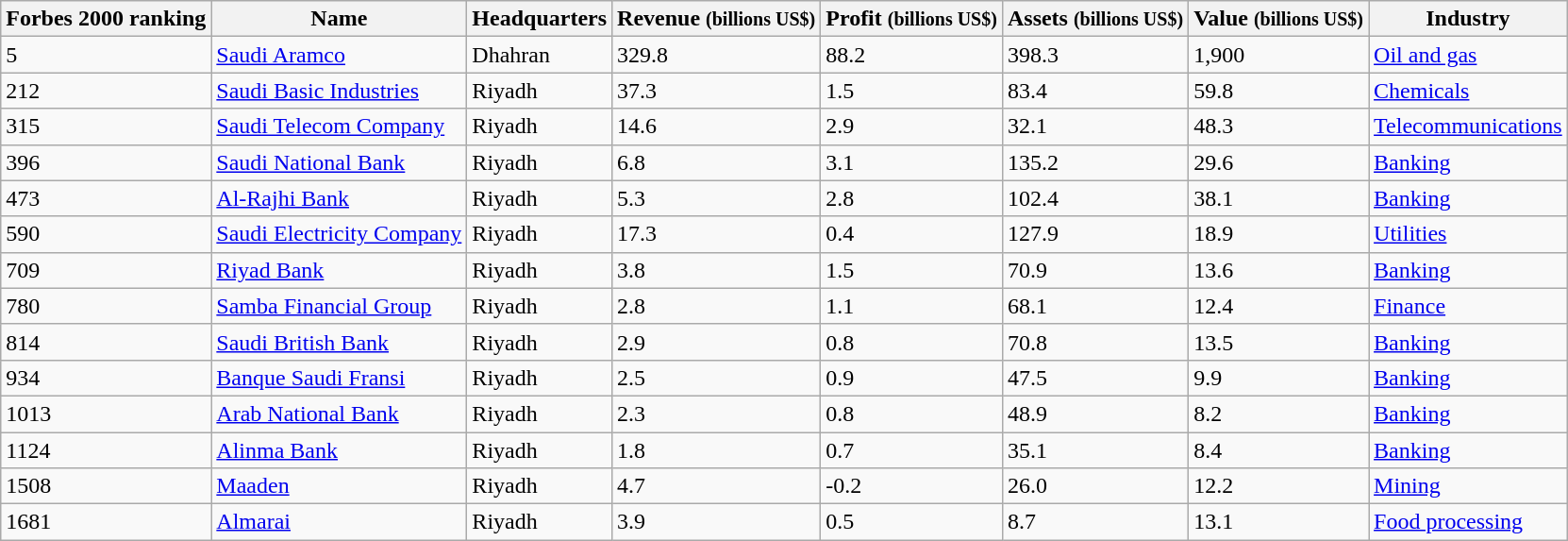<table class="wikitable sortable static-row-numbers static-row-header-text" style="text-align:left;">
<tr>
<th align="center">Forbes 2000 ranking</th>
<th align="center">Name</th>
<th align="center">Headquarters</th>
<th align="center">Revenue <small>(billions  US$)</small></th>
<th align="center">Profit <small>(billions US$)</small></th>
<th align="center">Assets <small>(billions US$)</small></th>
<th align="center">Value <small>(billions US$)</small></th>
<th align="center">Industry</th>
</tr>
<tr>
<td>5</td>
<td align="left"><a href='#'>Saudi Aramco</a></td>
<td align="left">Dhahran</td>
<td>329.8</td>
<td>88.2</td>
<td>398.3</td>
<td>1,900</td>
<td align="left"><a href='#'>Oil and gas</a></td>
</tr>
<tr>
<td>212</td>
<td align="left"><a href='#'>Saudi Basic Industries</a></td>
<td align="left">Riyadh</td>
<td>37.3</td>
<td>1.5</td>
<td>83.4</td>
<td>59.8</td>
<td align="left"><a href='#'>Chemicals</a></td>
</tr>
<tr>
<td>315</td>
<td align="left"><a href='#'>Saudi Telecom Company</a></td>
<td align="left">Riyadh</td>
<td>14.6</td>
<td>2.9</td>
<td>32.1</td>
<td>48.3</td>
<td align="left"><a href='#'>Telecommunications</a></td>
</tr>
<tr>
<td>396</td>
<td align="left"><a href='#'>Saudi National Bank</a></td>
<td align="left">Riyadh</td>
<td>6.8</td>
<td>3.1</td>
<td>135.2</td>
<td>29.6</td>
<td align="left"><a href='#'>Banking</a></td>
</tr>
<tr>
<td>473</td>
<td align="left"><a href='#'>Al-Rajhi Bank</a></td>
<td align="left">Riyadh</td>
<td>5.3</td>
<td>2.8</td>
<td>102.4</td>
<td>38.1</td>
<td align="left"><a href='#'>Banking</a></td>
</tr>
<tr>
<td>590</td>
<td align="left"><a href='#'>Saudi Electricity Company</a></td>
<td align="left">Riyadh</td>
<td>17.3</td>
<td>0.4</td>
<td>127.9</td>
<td>18.9</td>
<td align="left"><a href='#'>Utilities</a></td>
</tr>
<tr>
<td>709</td>
<td align="left"><a href='#'>Riyad Bank</a></td>
<td align="left">Riyadh</td>
<td>3.8</td>
<td>1.5</td>
<td>70.9</td>
<td>13.6</td>
<td align="left"><a href='#'>Banking</a></td>
</tr>
<tr>
<td>780</td>
<td align="left"><a href='#'>Samba Financial Group</a></td>
<td align="left">Riyadh</td>
<td>2.8</td>
<td>1.1</td>
<td>68.1</td>
<td>12.4</td>
<td align="left"><a href='#'>Finance</a></td>
</tr>
<tr>
<td>814</td>
<td align="left"><a href='#'>Saudi British Bank</a></td>
<td align="left">Riyadh</td>
<td>2.9</td>
<td>0.8</td>
<td>70.8</td>
<td>13.5</td>
<td align="left"><a href='#'>Banking</a></td>
</tr>
<tr>
<td>934</td>
<td align="left"><a href='#'>Banque Saudi Fransi</a></td>
<td align="left">Riyadh</td>
<td>2.5</td>
<td>0.9</td>
<td>47.5</td>
<td>9.9</td>
<td align="left"><a href='#'>Banking</a></td>
</tr>
<tr>
<td>1013</td>
<td align="left"><a href='#'>Arab National Bank</a></td>
<td align="left">Riyadh</td>
<td>2.3</td>
<td>0.8</td>
<td>48.9</td>
<td>8.2</td>
<td align="left"><a href='#'>Banking</a></td>
</tr>
<tr>
<td>1124</td>
<td align="left"><a href='#'>Alinma Bank</a></td>
<td align="left">Riyadh</td>
<td>1.8</td>
<td>0.7</td>
<td>35.1</td>
<td>8.4</td>
<td align="left"><a href='#'>Banking</a></td>
</tr>
<tr>
<td>1508</td>
<td align="left"><a href='#'>Maaden</a></td>
<td align="left">Riyadh</td>
<td>4.7</td>
<td>-0.2</td>
<td>26.0</td>
<td>12.2</td>
<td align="left"><a href='#'>Mining</a></td>
</tr>
<tr>
<td>1681</td>
<td align="left"><a href='#'>Almarai</a></td>
<td align="left">Riyadh</td>
<td>3.9</td>
<td>0.5</td>
<td>8.7</td>
<td>13.1</td>
<td align="left"><a href='#'>Food processing</a></td>
</tr>
</table>
